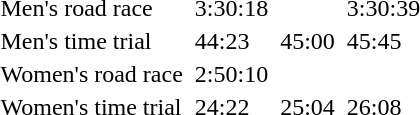<table>
<tr>
<td>Men's road race</td>
<td></td>
<td>3:30:18</td>
<td></td>
<td></td>
<td></td>
<td>3:30:39</td>
</tr>
<tr>
<td>Men's time trial</td>
<td></td>
<td>44:23</td>
<td></td>
<td>45:00</td>
<td></td>
<td>45:45</td>
</tr>
<tr>
<td>Women's road race</td>
<td></td>
<td>2:50:10</td>
<td></td>
<td></td>
<td></td>
<td></td>
</tr>
<tr>
<td>Women's time trial</td>
<td></td>
<td>24:22</td>
<td></td>
<td>25:04</td>
<td></td>
<td>26:08</td>
</tr>
</table>
